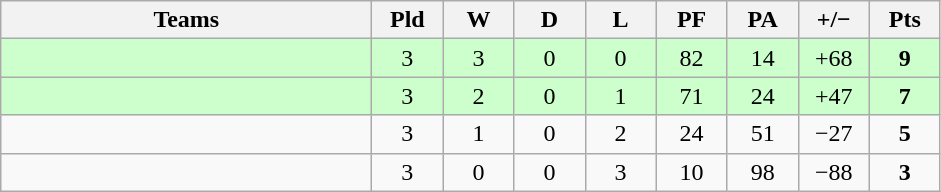<table class="wikitable" style="text-align: center;">
<tr>
<th width="240">Teams</th>
<th width="40">Pld</th>
<th width="40">W</th>
<th width="40">D</th>
<th width="40">L</th>
<th width="40">PF</th>
<th width="40">PA</th>
<th width="40">+/−</th>
<th width="40">Pts</th>
</tr>
<tr style="background-color:#ccffcc;">
<td align=left></td>
<td>3</td>
<td>3</td>
<td>0</td>
<td>0</td>
<td>82</td>
<td>14</td>
<td>+68</td>
<td><strong>9</strong></td>
</tr>
<tr style="background-color:#ccffcc;">
<td align=left></td>
<td>3</td>
<td>2</td>
<td>0</td>
<td>1</td>
<td>71</td>
<td>24</td>
<td>+47</td>
<td><strong>7</strong></td>
</tr>
<tr>
<td align=left></td>
<td>3</td>
<td>1</td>
<td>0</td>
<td>2</td>
<td>24</td>
<td>51</td>
<td>−27</td>
<td><strong>5</strong></td>
</tr>
<tr>
<td align=left></td>
<td>3</td>
<td>0</td>
<td>0</td>
<td>3</td>
<td>10</td>
<td>98</td>
<td>−88</td>
<td><strong>3</strong></td>
</tr>
</table>
